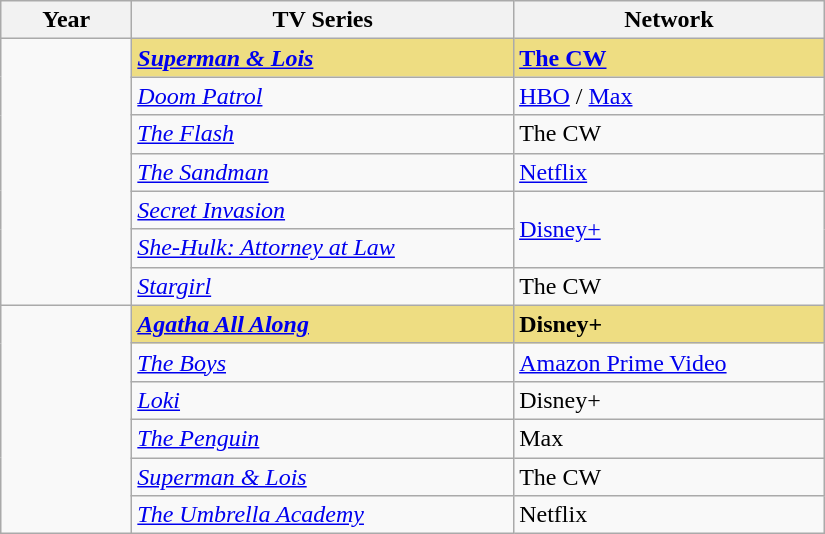<table class="wikitable" width="550px">
<tr>
<th width="80px">Year</th>
<th>TV Series</th>
<th>Network</th>
</tr>
<tr>
<td rowspan="7"></td>
<td style="background:#EEDD82"><strong><em><a href='#'>Superman & Lois</a></em></strong></td>
<td style="background:#EEDD82"><strong><a href='#'>The CW</a></strong></td>
</tr>
<tr>
<td><em><a href='#'>Doom Patrol</a></em></td>
<td><a href='#'>HBO</a> / <a href='#'>Max</a></td>
</tr>
<tr>
<td><em><a href='#'>The Flash</a></em></td>
<td>The CW</td>
</tr>
<tr>
<td><em><a href='#'>The Sandman</a></em></td>
<td><a href='#'>Netflix</a></td>
</tr>
<tr>
<td><em><a href='#'>Secret Invasion</a></em></td>
<td rowspan="2"><a href='#'>Disney+</a></td>
</tr>
<tr>
<td><em><a href='#'>She-Hulk: Attorney at Law</a></em></td>
</tr>
<tr>
<td><em><a href='#'>Stargirl</a></em></td>
<td>The CW</td>
</tr>
<tr>
<td rowspan="7"></td>
<td style="background:#EEDD82"><strong><em><a href='#'>Agatha All Along</a></em></strong></td>
<td style="background:#EEDD82"><strong>Disney+</strong></td>
</tr>
<tr>
<td><em><a href='#'>The Boys</a></em></td>
<td><a href='#'>Amazon Prime Video</a></td>
</tr>
<tr>
<td><em><a href='#'>Loki</a></em></td>
<td>Disney+</td>
</tr>
<tr>
<td><em><a href='#'>The Penguin</a></em></td>
<td>Max</td>
</tr>
<tr>
<td><em><a href='#'>Superman & Lois</a></em></td>
<td>The CW</td>
</tr>
<tr>
<td><em><a href='#'>The Umbrella Academy</a></em></td>
<td>Netflix</td>
</tr>
</table>
